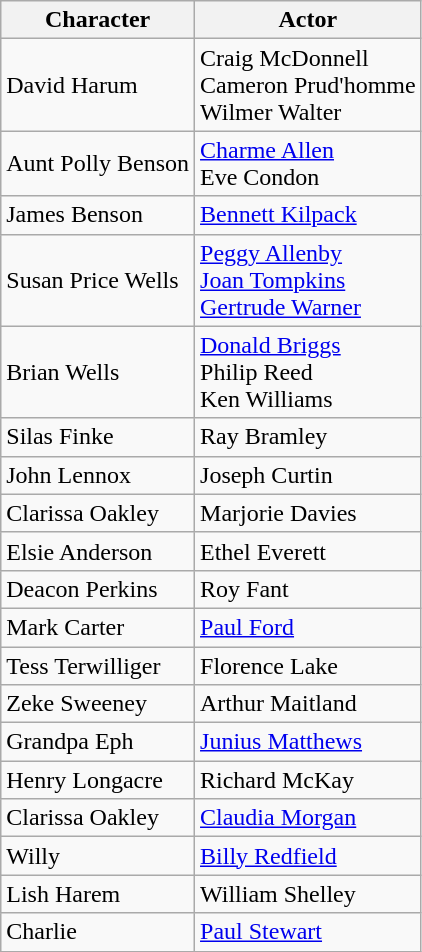<table class="wikitable">
<tr>
<th>Character</th>
<th>Actor</th>
</tr>
<tr>
<td>David Harum</td>
<td>Craig McDonnell<br>Cameron Prud'homme<br>Wilmer Walter</td>
</tr>
<tr>
<td>Aunt Polly Benson</td>
<td><a href='#'>Charme Allen</a><br>Eve Condon</td>
</tr>
<tr>
<td>James Benson</td>
<td><a href='#'>Bennett Kilpack</a></td>
</tr>
<tr>
<td>Susan Price Wells</td>
<td><a href='#'>Peggy Allenby</a><br><a href='#'>Joan Tompkins</a><br><a href='#'>Gertrude Warner</a></td>
</tr>
<tr>
<td>Brian Wells</td>
<td><a href='#'>Donald Briggs</a><br>Philip Reed<br>Ken Williams</td>
</tr>
<tr>
<td>Silas Finke</td>
<td>Ray Bramley</td>
</tr>
<tr>
<td>John Lennox</td>
<td>Joseph Curtin</td>
</tr>
<tr>
<td>Clarissa Oakley</td>
<td>Marjorie Davies</td>
</tr>
<tr>
<td>Elsie Anderson</td>
<td>Ethel Everett</td>
</tr>
<tr>
<td>Deacon Perkins</td>
<td>Roy Fant</td>
</tr>
<tr>
<td>Mark Carter</td>
<td><a href='#'>Paul Ford</a></td>
</tr>
<tr>
<td>Tess Terwilliger</td>
<td>Florence Lake</td>
</tr>
<tr>
<td>Zeke Sweeney</td>
<td>Arthur Maitland</td>
</tr>
<tr>
<td>Grandpa Eph</td>
<td><a href='#'>Junius Matthews</a></td>
</tr>
<tr>
<td>Henry Longacre</td>
<td>Richard McKay</td>
</tr>
<tr>
<td>Clarissa Oakley</td>
<td><a href='#'>Claudia Morgan</a></td>
</tr>
<tr>
<td>Willy</td>
<td><a href='#'>Billy Redfield</a></td>
</tr>
<tr>
<td>Lish Harem</td>
<td>William Shelley</td>
</tr>
<tr>
<td>Charlie</td>
<td><a href='#'>Paul Stewart</a></td>
</tr>
</table>
